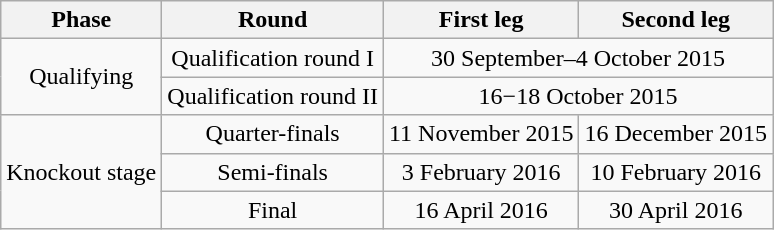<table class="wikitable" style="text-align:center">
<tr>
<th>Phase</th>
<th>Round</th>
<th>First leg</th>
<th>Second leg</th>
</tr>
<tr>
<td rowspan=2>Qualifying</td>
<td>Qualification round I</td>
<td colspan=2>30 September–4 October 2015</td>
</tr>
<tr>
<td>Qualification round II</td>
<td colspan=2>16−18 October 2015</td>
</tr>
<tr>
<td rowspan=3>Knockout stage</td>
<td>Quarter-finals</td>
<td>11 November 2015</td>
<td>16 December 2015</td>
</tr>
<tr>
<td>Semi-finals</td>
<td>3 February 2016</td>
<td>10 February 2016</td>
</tr>
<tr>
<td>Final</td>
<td>16 April 2016</td>
<td>30 April 2016</td>
</tr>
</table>
